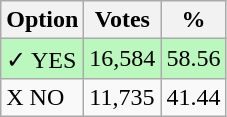<table class="wikitable">
<tr>
<th>Option</th>
<th>Votes</th>
<th>%</th>
</tr>
<tr>
<td style=background:#bbf8be>✓ YES</td>
<td style=background:#bbf8be>16,584</td>
<td style=background:#bbf8be>58.56</td>
</tr>
<tr>
<td>X NO</td>
<td>11,735</td>
<td>41.44</td>
</tr>
</table>
